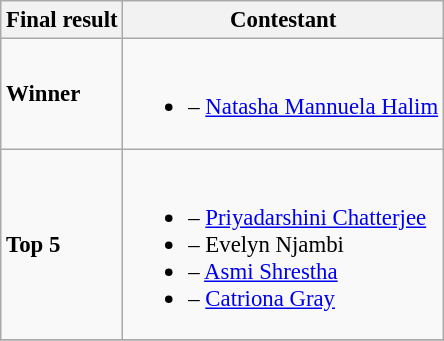<table class="wikitable sortable" style="font-size:95%;">
<tr>
<th>Final result</th>
<th>Contestant</th>
</tr>
<tr>
<td><strong>Winner</strong></td>
<td><br><ul><li><strong></strong> – <a href='#'>Natasha Mannuela Halim</a></li></ul></td>
</tr>
<tr>
<td><strong>Top 5</strong></td>
<td><br><ul><li> – <a href='#'>Priyadarshini Chatterjee</a></li><li> – Evelyn Njambi</li><li> – <a href='#'>Asmi Shrestha</a></li><li> – <a href='#'>Catriona Gray</a></li></ul></td>
</tr>
<tr>
</tr>
</table>
